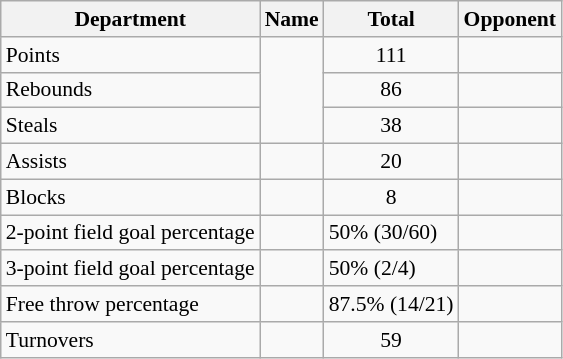<table class=wikitable style="font-size:90%;">
<tr>
<th>Department</th>
<th>Name</th>
<th>Total</th>
<th>Opponent</th>
</tr>
<tr>
<td>Points</td>
<td rowspan=3></td>
<td align=center>111</td>
<td></td>
</tr>
<tr>
<td>Rebounds</td>
<td align=center>86</td>
<td></td>
</tr>
<tr>
<td>Steals</td>
<td align=center>38</td>
<td></td>
</tr>
<tr>
<td>Assists</td>
<td></td>
<td align=center>20</td>
<td></td>
</tr>
<tr>
<td>Blocks</td>
<td></td>
<td align=center>8</td>
<td></td>
</tr>
<tr>
<td>2-point field goal percentage</td>
<td></td>
<td>50% (30/60)</td>
<td></td>
</tr>
<tr>
<td>3-point field goal percentage</td>
<td></td>
<td>50% (2/4)</td>
<td></td>
</tr>
<tr>
<td>Free throw percentage</td>
<td></td>
<td>87.5% (14/21)</td>
<td></td>
</tr>
<tr>
<td>Turnovers</td>
<td></td>
<td align=center>59</td>
<td><br></td>
</tr>
</table>
